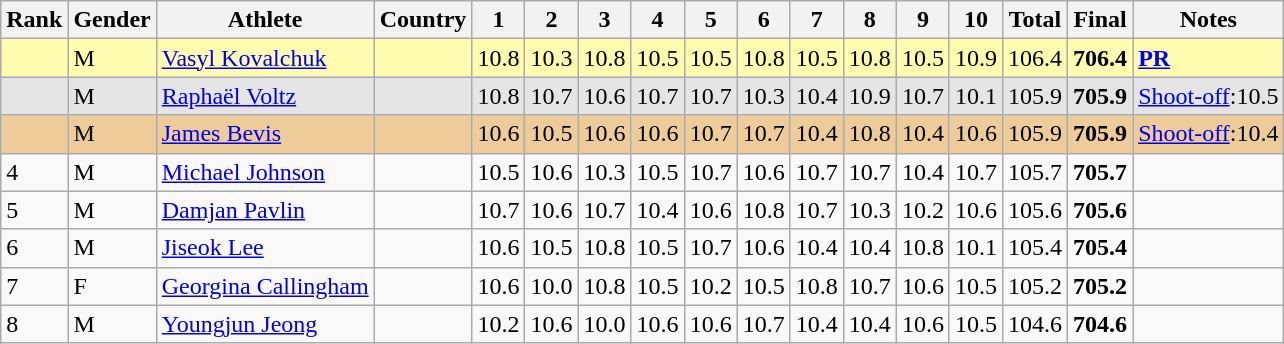<table class="wikitable sortable">
<tr>
<th>Rank</th>
<th>Gender</th>
<th>Athlete</th>
<th>Country</th>
<th class="unsortable" style="width: 28px">1</th>
<th class="unsortable" style="width: 28px">2</th>
<th class="unsortable" style="width: 28px">3</th>
<th class="unsortable" style="width: 28px">4</th>
<th class="unsortable" style="width: 28px">5</th>
<th class="unsortable" style="width: 28px">6</th>
<th class="unsortable" style="width: 28px">7</th>
<th class="unsortable" style="width: 28px">8</th>
<th class="unsortable" style="width: 28px">9</th>
<th class="unsortable" style="width: 28px">10</th>
<th>Total</th>
<th>Final</th>
<th>Notes</th>
</tr>
<tr bgcolor=#fffcaf>
<td></td>
<td>M</td>
<td align="left"><a href='#'>Vasyl Kovalchuk</a></td>
<td align="left"></td>
<td>10.8</td>
<td>10.3</td>
<td>10.8</td>
<td>10.5</td>
<td>10.5</td>
<td>10.8</td>
<td>10.5</td>
<td>10.8</td>
<td>10.5</td>
<td>10.9</td>
<td>106.4</td>
<td><strong>706.4</strong></td>
<td><strong><a href='#'>PR</a></strong></td>
</tr>
<tr bgcolor=#e5e5e5>
<td></td>
<td>M</td>
<td align="left"><a href='#'>Raphaël Voltz</a></td>
<td align="left"></td>
<td>10.8</td>
<td>10.7</td>
<td>10.6</td>
<td>10.7</td>
<td>10.7</td>
<td>10.3</td>
<td>10.4</td>
<td>10.9</td>
<td>10.7</td>
<td>10.1</td>
<td>105.9</td>
<td><strong>705.9</strong></td>
<td><a href='#'>Shoot-off</a>:10.5</td>
</tr>
<tr bgcolor=#ec9>
<td></td>
<td>M</td>
<td align="left"><a href='#'>James Bevis</a></td>
<td align="left"></td>
<td>10.6</td>
<td>10.5</td>
<td>10.6</td>
<td>10.6</td>
<td>10.7</td>
<td>10.7</td>
<td>10.4</td>
<td>10.8</td>
<td>10.4</td>
<td>10.6</td>
<td>105.9</td>
<td><strong>705.9</strong></td>
<td><a href='#'>Shoot-off</a>:10.4</td>
</tr>
<tr>
<td>4</td>
<td>M</td>
<td align="left"><a href='#'>Michael Johnson</a></td>
<td align="left"></td>
<td>10.5</td>
<td>10.6</td>
<td>10.3</td>
<td>10.5</td>
<td>10.7</td>
<td>10.6</td>
<td>10.7</td>
<td>10.7</td>
<td>10.4</td>
<td>10.7</td>
<td>105.7</td>
<td><strong>705.7</strong></td>
<td></td>
</tr>
<tr>
<td>5</td>
<td>M</td>
<td align="left"><a href='#'>Damjan Pavlin</a></td>
<td align="left"></td>
<td>10.7</td>
<td>10.6</td>
<td>10.7</td>
<td>10.4</td>
<td>10.6</td>
<td>10.8</td>
<td>10.7</td>
<td>10.3</td>
<td>10.2</td>
<td>10.6</td>
<td>105.6</td>
<td><strong>705.6</strong></td>
<td></td>
</tr>
<tr>
<td>6</td>
<td>M</td>
<td align="left"><a href='#'>Jiseok Lee</a></td>
<td align="left"></td>
<td>10.6</td>
<td>10.5</td>
<td>10.8</td>
<td>10.5</td>
<td>10.7</td>
<td>10.6</td>
<td>10.4</td>
<td>10.4</td>
<td>10.8</td>
<td>10.1</td>
<td>105.4</td>
<td><strong>705.4</strong></td>
<td></td>
</tr>
<tr>
<td>7</td>
<td>F</td>
<td align="left"><a href='#'>Georgina Callingham</a></td>
<td align="left"></td>
<td>10.6</td>
<td>10.0</td>
<td>10.8</td>
<td>10.5</td>
<td>10.2</td>
<td>10.5</td>
<td>10.8</td>
<td>10.7</td>
<td>10.6</td>
<td>10.5</td>
<td>105.2</td>
<td><strong>705.2</strong></td>
<td></td>
</tr>
<tr>
<td>8</td>
<td>M</td>
<td align="left"><a href='#'>Youngjun Jeong</a></td>
<td align="left"></td>
<td>10.2</td>
<td>10.6</td>
<td>10.0</td>
<td>10.6</td>
<td>10.6</td>
<td>10.7</td>
<td>10.4</td>
<td>10.4</td>
<td>10.6</td>
<td>10.5</td>
<td>104.6</td>
<td><strong>704.6</strong></td>
<td></td>
</tr>
</table>
